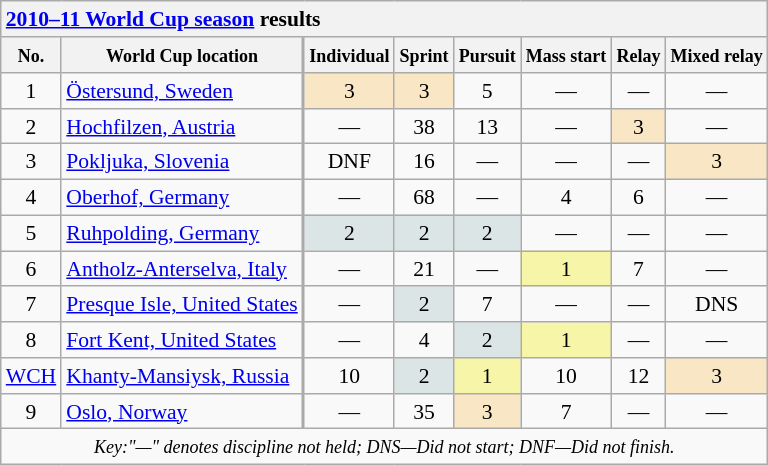<table class="wikitable collapsible collapsed" style="font-size:90%; text-align:center; float:left; margin:1em 1em 1em 0;">
<tr>
<th colspan="9" style="white-space:nowrap; text-align:left;"><a href='#'>2010–11 World Cup season</a> results  </th>
</tr>
<tr>
<th><small>No.</small></th>
<th><small>World Cup location</small></th>
<td rowspan="11" style="border-bottom-width:2x; padding:0;"></td>
<th><small>Individual</small></th>
<th><small>Sprint</small></th>
<th><small>Pursuit</small></th>
<th><small>Mass start</small></th>
<th><small>Relay</small></th>
<th><small>Mixed relay</small></th>
</tr>
<tr>
<td>1</td>
<td style="text-align:left;"><a href='#'>Östersund, Sweden</a></td>
<td style="background:#f8e6c4;">3</td>
<td style="background:#f8e6c4;">3</td>
<td>5</td>
<td>—</td>
<td>—</td>
<td>—</td>
</tr>
<tr>
<td>2</td>
<td style="text-align:left;"><a href='#'>Hochfilzen, Austria</a></td>
<td>—</td>
<td>38</td>
<td>13</td>
<td>—</td>
<td style="background:#f8e6c4;">3</td>
<td>—</td>
</tr>
<tr>
<td>3</td>
<td style="text-align:left;"><a href='#'>Pokljuka, Slovenia</a></td>
<td>DNF</td>
<td>16</td>
<td>—</td>
<td>—</td>
<td>—</td>
<td style="background:#f8e6c4;">3</td>
</tr>
<tr>
<td>4</td>
<td style="text-align:left;"><a href='#'>Oberhof, Germany</a></td>
<td>—</td>
<td>68</td>
<td>—</td>
<td>4</td>
<td>6</td>
<td>—</td>
</tr>
<tr>
<td>5</td>
<td style="text-align:left;"><a href='#'>Ruhpolding, Germany</a></td>
<td style="background:#dce5e5;">2</td>
<td style="background:#dce5e5;">2</td>
<td style="background:#dce5e5;">2</td>
<td>—</td>
<td>—</td>
<td>—</td>
</tr>
<tr>
<td>6</td>
<td style="text-align:left;"><a href='#'>Antholz-Anterselva, Italy</a></td>
<td>—</td>
<td>21</td>
<td>—</td>
<td style="background:#f7f6a8;">1</td>
<td>7</td>
<td>—</td>
</tr>
<tr>
<td>7</td>
<td style="text-align:left;"><a href='#'>Presque Isle, United States</a></td>
<td>—</td>
<td style="background:#dce5e5;">2</td>
<td>7</td>
<td>—</td>
<td>—</td>
<td>DNS</td>
</tr>
<tr>
<td>8</td>
<td style="text-align:left;"><a href='#'>Fort Kent, United States</a></td>
<td>—</td>
<td>4</td>
<td style="background:#dce5e5;">2</td>
<td style="background:#f7f6a8;">1</td>
<td>—</td>
<td>—</td>
</tr>
<tr>
<td><a href='#'>WCH</a></td>
<td style="text-align:left;"><a href='#'>Khanty-Mansiysk, Russia</a></td>
<td>10</td>
<td style="background:#dce5e5;">2</td>
<td style="background:#f7f6a8;">1</td>
<td>10</td>
<td>12</td>
<td style="background:#f8e6c4;">3</td>
</tr>
<tr>
<td>9</td>
<td style="text-align:left;"><a href='#'>Oslo, Norway</a></td>
<td>—</td>
<td>35</td>
<td style="background:#f8e6c4;">3</td>
<td>7</td>
<td>—</td>
<td>—</td>
</tr>
<tr>
<td style="text-align:center;" colspan="9"><small><em>Key:"—" denotes discipline not held; DNS—Did not start; DNF—Did not finish.</em></small></td>
</tr>
</table>
